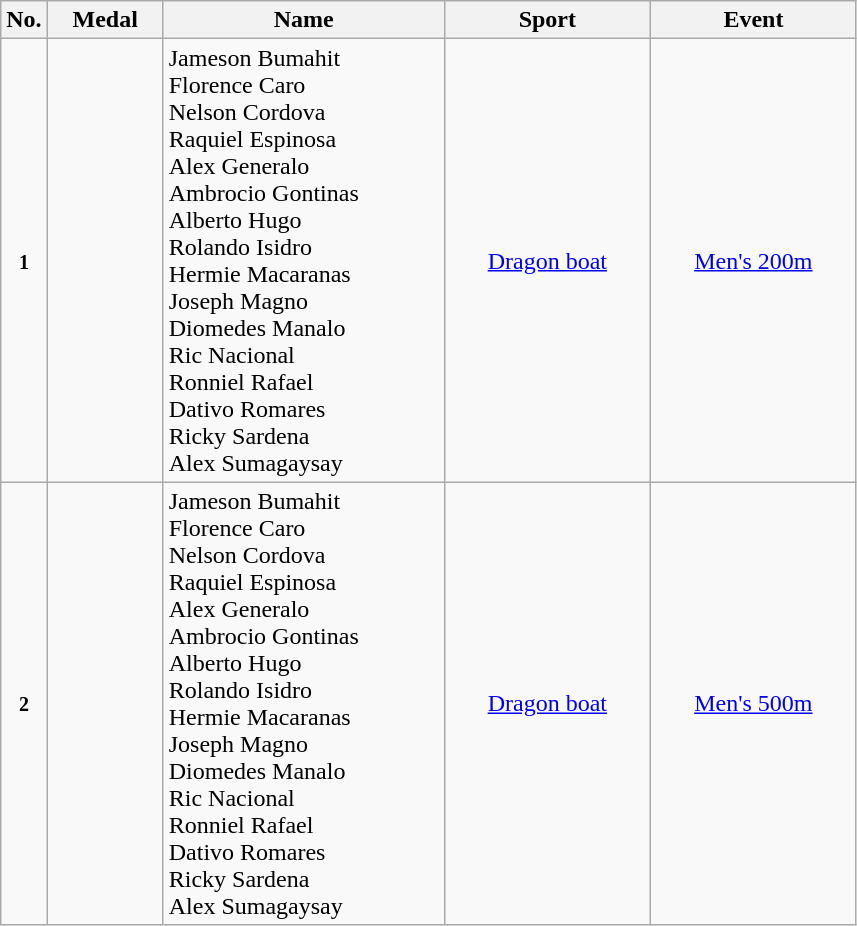<table class="wikitable" style="font-size:100%; text-align:center;">
<tr>
<th width="10">No.</th>
<th width="70">Medal</th>
<th width="180">Name</th>
<th width="130">Sport</th>
<th width="130">Event</th>
</tr>
<tr>
<td><small><strong>1</strong></small></td>
<td></td>
<td align=left>Jameson Bumahit<br>Florence Caro<br>Nelson Cordova<br>Raquiel Espinosa<br>Alex Generalo<br>Ambrocio Gontinas<br>Alberto Hugo<br>Rolando Isidro<br>Hermie Macaranas<br>Joseph Magno<br>Diomedes Manalo<br>Ric Nacional<br>Ronniel Rafael<br>Dativo Romares<br>Ricky Sardena<br>Alex Sumagaysay</td>
<td> <a href='#'>Dragon boat</a></td>
<td><a href='#'>Men's 200m</a></td>
</tr>
<tr>
<td><small><strong>2</strong></small></td>
<td></td>
<td align=left>Jameson Bumahit<br>Florence Caro<br>Nelson Cordova<br>Raquiel Espinosa<br>Alex Generalo<br>Ambrocio Gontinas<br>Alberto Hugo<br>Rolando Isidro<br>Hermie Macaranas<br>Joseph Magno<br>Diomedes Manalo<br>Ric Nacional<br>Ronniel Rafael<br>Dativo Romares<br>Ricky Sardena<br>Alex Sumagaysay</td>
<td> <a href='#'>Dragon boat</a></td>
<td><a href='#'>Men's 500m</a></td>
</tr>
</table>
